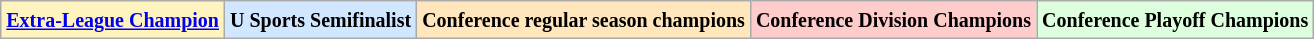<table class="wikitable">
<tr>
<td bgcolor="#FFF3BF"><small><strong><a href='#'>Extra-League Champion</a></strong></small></td>
<td bgcolor="#D0E7FF"><small><strong>U Sports Semifinalist</strong></small></td>
<td bgcolor="#FFE6BD"><small><strong>Conference regular season champions</strong></small></td>
<td bgcolor="#FFCCCC"><small><strong>Conference Division Champions</strong></small></td>
<td bgcolor="#ddffdd"><small><strong>Conference Playoff Champions</strong></small></td>
</tr>
</table>
